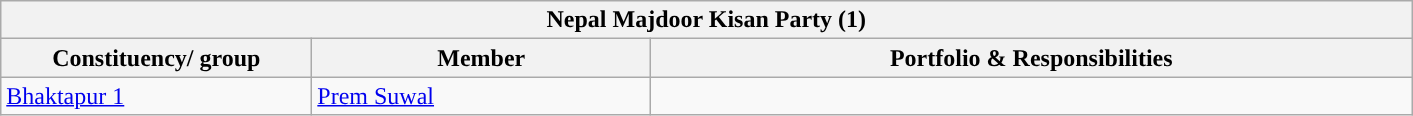<table class="wikitable">
<tr>
<th colspan="3" style="width: 700pt; background:">Nepal Majdoor Kisan Party (1)</th>
</tr>
<tr>
<th style="width:150pt;">Constituency/ group</th>
<th>Member</th>
<th style="width:375pt;">Portfolio & Responsibilities</th>
</tr>
<tr>
<td><a href='#'>Bhaktapur 1</a></td>
<td><a href='#'>Prem Suwal</a></td>
<td></td>
</tr>
</table>
